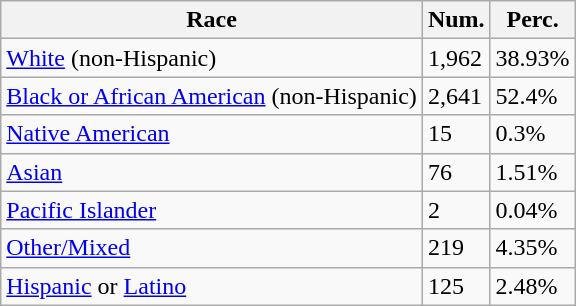<table class="wikitable">
<tr>
<th>Race</th>
<th>Num.</th>
<th>Perc.</th>
</tr>
<tr>
<td><a href='#'>White</a> (non-Hispanic)</td>
<td>1,962</td>
<td>38.93%</td>
</tr>
<tr>
<td><a href='#'>Black or African American</a> (non-Hispanic)</td>
<td>2,641</td>
<td>52.4%</td>
</tr>
<tr>
<td><a href='#'>Native American</a></td>
<td>15</td>
<td>0.3%</td>
</tr>
<tr>
<td><a href='#'>Asian</a></td>
<td>76</td>
<td>1.51%</td>
</tr>
<tr>
<td><a href='#'>Pacific Islander</a></td>
<td>2</td>
<td>0.04%</td>
</tr>
<tr>
<td><a href='#'>Other/Mixed</a></td>
<td>219</td>
<td>4.35%</td>
</tr>
<tr>
<td><a href='#'>Hispanic</a> or <a href='#'>Latino</a></td>
<td>125</td>
<td>2.48%</td>
</tr>
</table>
